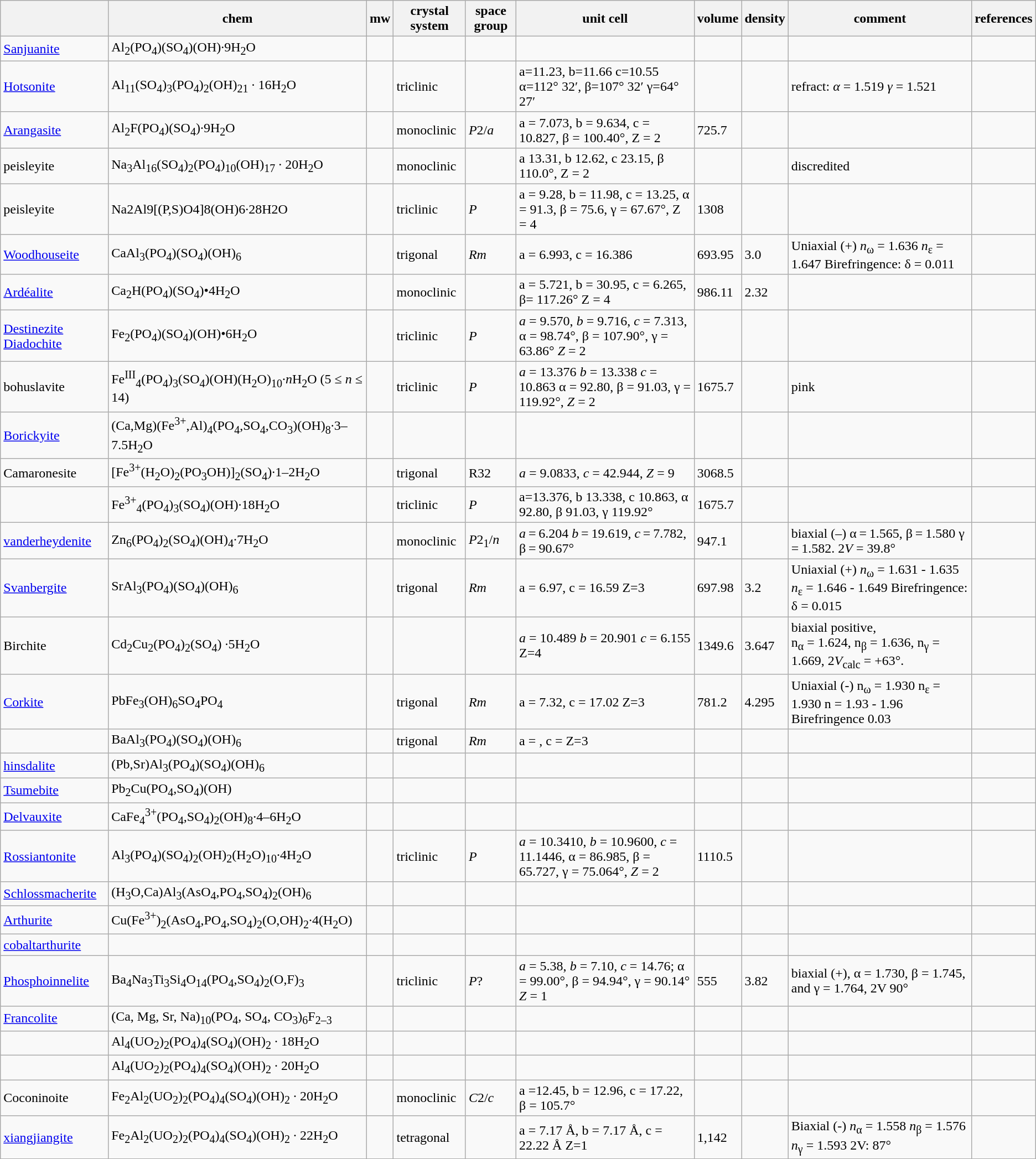<table class="wikitable">
<tr>
<th></th>
<th>chem</th>
<th>mw</th>
<th>crystal system</th>
<th>space group</th>
<th>unit cell</th>
<th>volume</th>
<th>density</th>
<th>comment</th>
<th>references</th>
</tr>
<tr>
<td><a href='#'>Sanjuanite</a></td>
<td>Al<sub>2</sub>(PO<sub>4</sub>)(SO<sub>4</sub>)(OH)·9H<sub>2</sub>O</td>
<td></td>
<td></td>
<td></td>
<td></td>
<td></td>
<td></td>
<td></td>
<td></td>
</tr>
<tr>
<td><a href='#'>Hotsonite</a></td>
<td>Al<sub>11</sub>(SO<sub>4</sub>)<sub>3</sub>(PO<sub>4</sub>)<sub>2</sub>(OH)<sub>21</sub> · 16H<sub>2</sub>O</td>
<td></td>
<td>triclinic</td>
<td></td>
<td>a=11.23, b=11.66 c=10.55 α=112° 32′, β=107° 32′ γ=64° 27′</td>
<td></td>
<td></td>
<td>refract: <em>α</em> = 1.519 <em>γ</em> = 1.521</td>
<td></td>
</tr>
<tr>
<td><a href='#'>Arangasite</a></td>
<td>Al<sub>2</sub>F(PO<sub>4</sub>)(SO<sub>4</sub>)·9H<sub>2</sub>O</td>
<td></td>
<td>monoclinic</td>
<td><em>P</em>2/<em>a</em></td>
<td>a = 7.073, b = 9.634, c = 10.827, β = 100.40°, Z = 2</td>
<td>725.7</td>
<td></td>
<td></td>
<td></td>
</tr>
<tr>
<td>peisleyite</td>
<td>Na<sub>3</sub>Al<sub>16</sub>(SO<sub>4</sub>)<sub>2</sub>(PO<sub>4</sub>)<sub>10</sub>(OH)<sub>17</sub> · 20H<sub>2</sub>O</td>
<td></td>
<td>monoclinic</td>
<td></td>
<td>a 13.31, b 12.62, c 23.15, β 110.0°, Z = 2</td>
<td></td>
<td></td>
<td>discredited</td>
<td></td>
</tr>
<tr>
<td>peisleyite</td>
<td>Na2Al9[(P,S)O4]8(OH)6·28H2O</td>
<td></td>
<td>triclinic</td>
<td><em>P</em></td>
<td>a = 9.28, b = 11.98, c = 13.25, α = 91.3, β = 75.6, γ = 67.67°, Z = 4</td>
<td>1308</td>
<td></td>
<td></td>
<td></td>
</tr>
<tr>
<td><a href='#'>Woodhouseite</a></td>
<td>CaAl<sub>3</sub>(PO<sub>4</sub>)(SO<sub>4</sub>)(OH)<sub>6</sub></td>
<td></td>
<td>trigonal</td>
<td><em>R</em><em>m</em></td>
<td>a = 6.993, c = 16.386</td>
<td>693.95</td>
<td>3.0</td>
<td>Uniaxial (+) <em>n</em><sub>ω</sub> = 1.636 <em>n</em><sub>ε</sub> = 1.647 Birefringence: δ = 0.011</td>
<td></td>
</tr>
<tr>
<td><a href='#'>Ardéalite</a></td>
<td>Ca<sub>2</sub>H(PO<sub>4</sub>)(SO<sub>4</sub>)•4H<sub>2</sub>O</td>
<td></td>
<td>monoclinic</td>
<td></td>
<td>a = 5.721,  b = 30.95,  c = 6.265, β= 117.26°   Z = 4</td>
<td>986.11</td>
<td>2.32</td>
<td></td>
<td></td>
</tr>
<tr>
<td><a href='#'>Destinezite</a> <a href='#'>Diadochite</a></td>
<td>Fe<sub>2</sub>(PO<sub>4</sub>)(SO<sub>4</sub>)(OH)•6H<sub>2</sub>O</td>
<td></td>
<td>triclinic</td>
<td><em>P</em></td>
<td><em>a</em> = 9.570, <em>b</em> = 9.716, <em>c</em> = 7.313, α = 98.74°, β = 107.90°, γ = 63.86° <em>Z</em> = 2</td>
<td></td>
<td></td>
<td></td>
<td></td>
</tr>
<tr>
<td>bohuslavite</td>
<td>Fe<sup>III</sup><sub>4</sub>(PO<sub>4</sub>)<sub>3</sub>(SO<sub>4</sub>)(OH)(H<sub>2</sub>O)<sub>10</sub>·<em>n</em>H<sub>2</sub>O (5 ≤ <em>n</em> ≤ 14)</td>
<td></td>
<td>triclinic</td>
<td><em>P</em></td>
<td><em>a</em> = 13.376 <em>b</em> = 13.338 <em>c</em> = 10.863 α = 92.80, β = 91.03, γ = 119.92°, <em>Z</em> = 2</td>
<td>1675.7</td>
<td></td>
<td>pink</td>
<td></td>
</tr>
<tr>
<td><a href='#'>Borickyite</a></td>
<td>(Ca,Mg)(Fe<sup>3+</sup>,Al)<sub>4</sub>(PO<sub>4</sub>,SO<sub>4</sub>,CO<sub>3</sub>)(OH)<sub>8</sub>·3–7.5H<sub>2</sub>O</td>
<td></td>
<td></td>
<td></td>
<td></td>
<td></td>
<td></td>
<td></td>
<td></td>
</tr>
<tr>
<td>Camaronesite</td>
<td>[Fe<sup>3+</sup>(H<sub>2</sub>O)<sub>2</sub>(PO<sub>3</sub>OH)]<sub>2</sub>(SO<sub>4</sub>)·1–2H<sub>2</sub>O</td>
<td></td>
<td>trigonal</td>
<td>R32</td>
<td><em>a</em> = 9.0833, <em>c</em> = 42.944, <em>Z</em> = 9</td>
<td>3068.5</td>
<td></td>
<td></td>
<td></td>
</tr>
<tr>
<td></td>
<td>Fe<sup>3+</sup><sub>4</sub>(PO<sub>4</sub>)<sub>3</sub>(SO<sub>4</sub>)(OH)·18H<sub>2</sub>O</td>
<td></td>
<td>triclinic</td>
<td><em>P</em></td>
<td>a=13.376, b 13.338, c 10.863, α 92.80, β 91.03, γ 119.92°</td>
<td>1675.7</td>
<td></td>
<td></td>
<td></td>
</tr>
<tr>
<td><a href='#'>vanderheydenite</a></td>
<td>Zn<sub>6</sub>(PO<sub>4</sub>)<sub>2</sub>(SO<sub>4</sub>)(OH)<sub>4</sub>·7H<sub>2</sub>O</td>
<td></td>
<td>monoclinic</td>
<td><em>P</em>2<sub>1</sub>/<em>n</em></td>
<td><em>a</em> = 6.204 <em>b</em> = 19.619, <em>c</em> = 7.782, β = 90.67°</td>
<td>947.1</td>
<td></td>
<td>biaxial (–) α = 1.565, β = 1.580 γ = 1.582. 2<em>V</em> = 39.8°</td>
<td></td>
</tr>
<tr>
<td><a href='#'>Svanbergite</a></td>
<td>SrAl<sub>3</sub>(PO<sub>4</sub>)(SO<sub>4</sub>)(OH)<sub>6</sub></td>
<td></td>
<td>trigonal</td>
<td><em>R</em><em>m</em></td>
<td>a = 6.97, c = 16.59 Z=3</td>
<td>697.98</td>
<td>3.2</td>
<td>Uniaxial (+) <em>n</em><sub>ω</sub> = 1.631 - 1.635 <em>n</em><sub>ε</sub> = 1.646 - 1.649 Birefringence: δ = 0.015</td>
<td></td>
</tr>
<tr>
<td>Birchite</td>
<td>Cd<sub>2</sub>Cu<sub>2</sub>(PO<sub>4</sub>)<sub>2</sub>(SO<sub>4</sub>) ·5H<sub>2</sub>O</td>
<td></td>
<td></td>
<td></td>
<td><em>a</em> = 10.489 <em>b</em> = 20.901 <em>c</em> = 6.155 Z=4</td>
<td>1349.6</td>
<td>3.647</td>
<td>biaxial positive,<br>n<sub>α</sub> = 1.624, n<sub>β</sub> = 1.636, n<sub>γ</sub> = 1.669,  2<em>V</em><sub>calc</sub> = +63°.</td>
<td></td>
</tr>
<tr>
<td><a href='#'>Corkite</a></td>
<td>PbFe<sub>3</sub>(OH)<sub>6</sub>SO<sub>4</sub>PO<sub>4</sub></td>
<td></td>
<td>trigonal</td>
<td><em>R</em><em>m</em></td>
<td>a = 7.32, c = 17.02 Z=3</td>
<td>781.2</td>
<td>4.295</td>
<td>Uniaxial (-) n<sub>ω</sub> = 1.930 n<sub>ε</sub> = 1.930 n = 1.93 - 1.96 Birefringence 0.03</td>
<td></td>
</tr>
<tr>
<td></td>
<td>BaAl<sub>3</sub>(PO<sub>4</sub>)(SO<sub>4</sub>)(OH)<sub>6</sub></td>
<td></td>
<td>trigonal</td>
<td><em>R</em><em>m</em></td>
<td>a = , c =  Z=3</td>
<td></td>
<td></td>
<td></td>
<td></td>
</tr>
<tr>
<td><a href='#'>hinsdalite</a></td>
<td>(Pb,Sr)Al<sub>3</sub>(PO<sub>4</sub>)(SO<sub>4</sub>)(OH)<sub>6</sub></td>
<td></td>
<td></td>
<td></td>
<td></td>
<td></td>
<td></td>
<td></td>
<td></td>
</tr>
<tr>
<td><a href='#'>Tsumebite</a></td>
<td>Pb<sub>2</sub>Cu(PO<sub>4</sub>,SO<sub>4</sub>)(OH)</td>
<td></td>
<td></td>
<td></td>
<td></td>
<td></td>
<td></td>
<td></td>
<td></td>
</tr>
<tr>
<td><a href='#'>Delvauxite</a></td>
<td>CaFe<sub>4</sub><sup>3+</sup>(PO<sub>4</sub>,SO<sub>4</sub>)<sub>2</sub>(OH)<sub>8</sub>·4–6H<sub>2</sub>O</td>
<td></td>
<td></td>
<td></td>
<td></td>
<td></td>
<td></td>
<td></td>
<td></td>
</tr>
<tr>
<td><a href='#'>Rossiantonite</a></td>
<td>Al<sub>3</sub>(PO<sub>4</sub>)(SO<sub>4</sub>)<sub>2</sub>(OH)<sub>2</sub>(H<sub>2</sub>O)<sub>10</sub>·4H<sub>2</sub>O</td>
<td></td>
<td>triclinic</td>
<td><em>P</em></td>
<td><em>a</em> = 10.3410, <em>b</em> = 10.9600, <em>c</em> = 11.1446, α = 86.985, β = 65.727, γ = 75.064°, <em>Z</em> = 2</td>
<td>1110.5</td>
<td></td>
<td></td>
<td></td>
</tr>
<tr>
<td><a href='#'>Schlossmacherite</a></td>
<td>(H<sub>3</sub>O,Ca)Al<sub>3</sub>(AsO<sub>4</sub>,PO<sub>4</sub>,SO<sub>4</sub>)<sub>2</sub>(OH)<sub>6</sub></td>
<td></td>
<td></td>
<td></td>
<td></td>
<td></td>
<td></td>
<td></td>
<td></td>
</tr>
<tr>
<td><a href='#'>Arthurite</a></td>
<td>Cu(Fe<sup>3+</sup>)<sub>2</sub>(AsO<sub>4</sub>,PO<sub>4</sub>,SO<sub>4</sub>)<sub>2</sub>(O,OH)<sub>2</sub>·4(H<sub>2</sub>O)</td>
<td></td>
<td></td>
<td></td>
<td></td>
<td></td>
<td></td>
<td></td>
<td></td>
</tr>
<tr>
<td><a href='#'>cobaltarthurite</a></td>
<td></td>
<td></td>
<td></td>
<td></td>
<td></td>
<td></td>
<td></td>
<td></td>
<td></td>
</tr>
<tr>
<td><a href='#'>Phosphoinnelite</a></td>
<td>Ba<sub>4</sub>Na<sub>3</sub>Ti<sub>3</sub>Si<sub>4</sub>O<sub>14</sub>(PO<sub>4</sub>,SO<sub>4</sub>)<sub>2</sub>(O,F)<sub>3</sub></td>
<td></td>
<td>triclinic</td>
<td><em>P</em>?</td>
<td><em>a</em> = 5.38, <em>b</em> = 7.10, <em>c</em> = 14.76; α = 99.00°, β = 94.94°, γ = 90.14° <em>Z</em> = 1</td>
<td>555</td>
<td>3.82</td>
<td>biaxial (+), α = 1.730, β = 1.745, and γ = 1.764, 2V 90°</td>
<td></td>
</tr>
<tr>
<td><a href='#'>Francolite</a></td>
<td>(Ca, Mg, Sr, Na)<sub>10</sub>(PO<sub>4</sub>, SO<sub>4</sub>, CO<sub>3</sub>)<sub>6</sub>F<sub>2–3</sub></td>
<td></td>
<td></td>
<td></td>
<td></td>
<td></td>
<td></td>
<td></td>
<td></td>
</tr>
<tr>
<td></td>
<td>Al<sub>4</sub>(UO<sub>2</sub>)<sub>2</sub>(PO<sub>4</sub>)<sub>4</sub>(SO<sub>4</sub>)(OH)<sub>2</sub> · 18H<sub>2</sub>O</td>
<td></td>
<td></td>
<td></td>
<td></td>
<td></td>
<td></td>
<td></td>
<td></td>
</tr>
<tr>
<td></td>
<td>Al<sub>4</sub>(UO<sub>2</sub>)<sub>2</sub>(PO<sub>4</sub>)<sub>4</sub>(SO<sub>4</sub>)(OH)<sub>2</sub> · 20H<sub>2</sub>O</td>
<td></td>
<td></td>
<td></td>
<td></td>
<td></td>
<td></td>
<td></td>
<td></td>
</tr>
<tr>
<td>Coconinoite</td>
<td>Fe<sub>2</sub>Al<sub>2</sub>(UO<sub>2</sub>)<sub>2</sub>(PO<sub>4</sub>)<sub>4</sub>(SO<sub>4</sub>)(OH)<sub>2</sub> · 20H<sub>2</sub>O</td>
<td></td>
<td>monoclinic</td>
<td><em>C</em>2/<em>c</em></td>
<td>a =12.45, b = 12.96, c = 17.22, β = 105.7°</td>
<td></td>
<td></td>
<td></td>
<td></td>
</tr>
<tr>
<td><a href='#'>xiangjiangite</a></td>
<td>Fe<sub>2</sub>Al<sub>2</sub>(UO<sub>2</sub>)<sub>2</sub>(PO<sub>4</sub>)<sub>4</sub>(SO<sub>4</sub>)(OH)<sub>2</sub> · 22H<sub>2</sub>O</td>
<td></td>
<td>tetragonal</td>
<td></td>
<td>a = 7.17 Å, b = 7.17 Å, c = 22.22 Å Z=1</td>
<td>1,142</td>
<td></td>
<td>Biaxial (-) <em>n</em><sub>α</sub> = 1.558 <em>n</em><sub>β</sub> = 1.576 <em>n</em><sub>γ</sub> = 1.593 2V: 87°</td>
<td></td>
</tr>
</table>
